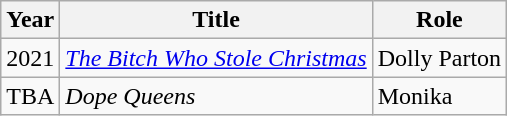<table class="wikitable sortable">
<tr>
<th>Year</th>
<th>Title</th>
<th>Role</th>
</tr>
<tr>
<td>2021</td>
<td><em><a href='#'>The Bitch Who Stole Christmas</a></em></td>
<td>Dolly Parton</td>
</tr>
<tr>
<td>TBA</td>
<td><em>Dope Queens</em></td>
<td>Monika</td>
</tr>
</table>
